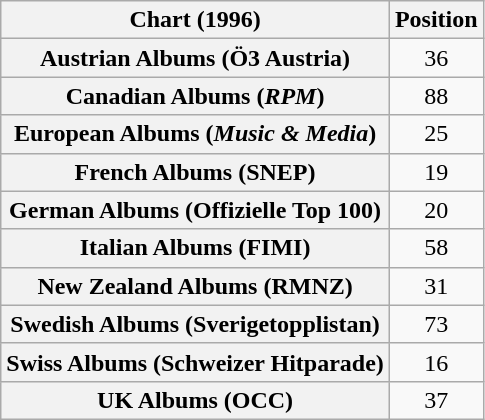<table class="wikitable plainrowheaders sortable">
<tr>
<th>Chart (1996)</th>
<th align="center">Position</th>
</tr>
<tr>
<th scope="row">Austrian Albums (Ö3 Austria)</th>
<td align="center">36</td>
</tr>
<tr>
<th scope="row">Canadian Albums (<em>RPM</em>)</th>
<td align="center">88</td>
</tr>
<tr>
<th scope="row">European Albums (<em>Music & Media</em>)</th>
<td align="center">25</td>
</tr>
<tr>
<th scope="row">French Albums (SNEP)</th>
<td align="center">19</td>
</tr>
<tr>
<th scope="row">German Albums (Offizielle Top 100)</th>
<td align="center">20</td>
</tr>
<tr>
<th scope="row">Italian Albums (FIMI)</th>
<td align="center">58</td>
</tr>
<tr>
<th scope="row">New Zealand Albums (RMNZ)</th>
<td align="center">31</td>
</tr>
<tr>
<th scope="row">Swedish Albums (Sverigetopplistan)</th>
<td align="center">73</td>
</tr>
<tr>
<th scope="row">Swiss Albums (Schweizer Hitparade)</th>
<td align="center">16</td>
</tr>
<tr>
<th scope="row">UK Albums (OCC)</th>
<td align="center">37</td>
</tr>
</table>
